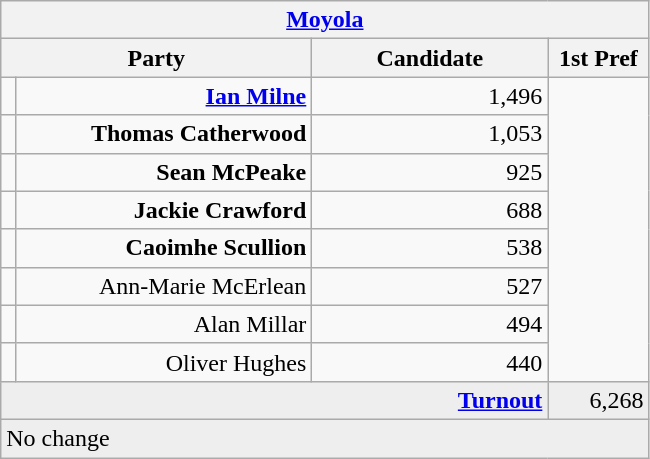<table class="wikitable">
<tr>
<th colspan="4" align="center"><a href='#'>Moyola</a></th>
</tr>
<tr>
<th colspan="2" align="center" width=200>Party</th>
<th width=150>Candidate</th>
<th width=60>1st Pref</th>
</tr>
<tr>
<td></td>
<td align="right"><strong><a href='#'>Ian Milne</a></strong></td>
<td align="right">1,496</td>
</tr>
<tr>
<td></td>
<td align="right"><strong>Thomas Catherwood</strong></td>
<td align="right">1,053</td>
</tr>
<tr>
<td></td>
<td align="right"><strong>Sean McPeake</strong></td>
<td align="right">925</td>
</tr>
<tr>
<td></td>
<td align="right"><strong>Jackie Crawford</strong></td>
<td align="right">688</td>
</tr>
<tr>
<td></td>
<td align="right"><strong>Caoimhe Scullion</strong></td>
<td align="right">538</td>
</tr>
<tr>
<td></td>
<td align="right">Ann-Marie McErlean</td>
<td align="right">527</td>
</tr>
<tr>
<td></td>
<td align="right">Alan Millar</td>
<td align="right">494</td>
</tr>
<tr>
<td></td>
<td align="right">Oliver Hughes</td>
<td align="right">440</td>
</tr>
<tr bgcolor="EEEEEE">
<td colspan=3 align="right"><strong><a href='#'>Turnout</a></strong></td>
<td align="right">6,268</td>
</tr>
<tr>
<td colspan=4 bgcolor="EEEEEE">No change</td>
</tr>
</table>
